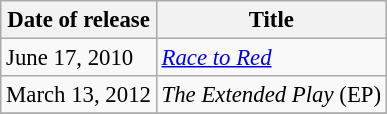<table class="wikitable" style="font-size:95%;">
<tr>
<th>Date of release</th>
<th>Title</th>
</tr>
<tr Gold>
<td>June 17, 2010</td>
<td><em><a href='#'>Race to Red</a></em></td>
</tr>
<tr>
<td>March 13, 2012</td>
<td><em>The Extended Play</em> (EP)</td>
</tr>
<tr>
</tr>
</table>
